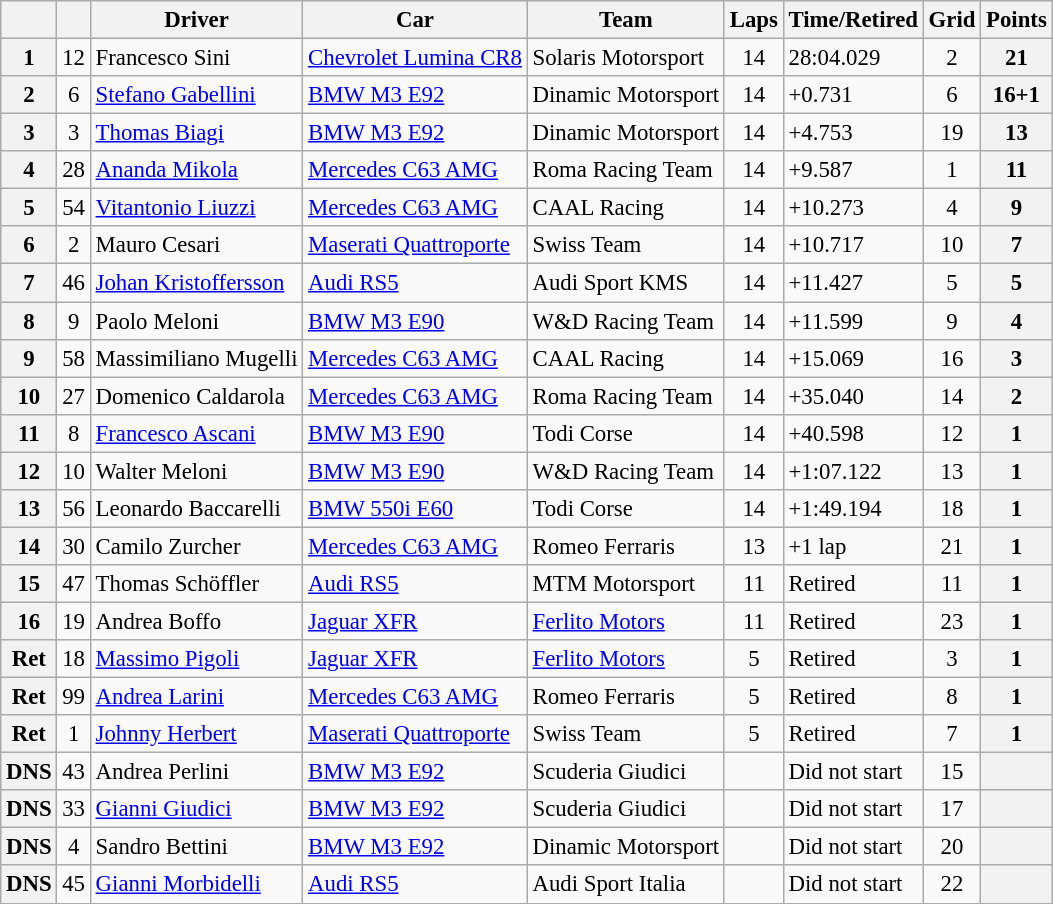<table class="wikitable sortable" style="font-size:95%">
<tr>
<th></th>
<th></th>
<th>Driver</th>
<th>Car</th>
<th>Team</th>
<th>Laps</th>
<th>Time/Retired</th>
<th>Grid</th>
<th>Points</th>
</tr>
<tr>
<th>1</th>
<td align=center>12</td>
<td> Francesco Sini</td>
<td><a href='#'>Chevrolet Lumina CR8</a></td>
<td> Solaris Motorsport</td>
<td align=center>14</td>
<td>28:04.029</td>
<td align=center>2</td>
<th>21</th>
</tr>
<tr>
<th>2</th>
<td align=center>6</td>
<td> <a href='#'>Stefano Gabellini</a></td>
<td><a href='#'>BMW M3 E92</a></td>
<td> Dinamic Motorsport</td>
<td align=center>14</td>
<td>+0.731</td>
<td align=center>6</td>
<th>16+1</th>
</tr>
<tr>
<th>3</th>
<td align=center>3</td>
<td> <a href='#'>Thomas Biagi</a></td>
<td><a href='#'>BMW M3 E92</a></td>
<td> Dinamic Motorsport</td>
<td align=center>14</td>
<td>+4.753</td>
<td align=center>19</td>
<th>13</th>
</tr>
<tr>
<th>4</th>
<td align=center>28</td>
<td> <a href='#'>Ananda Mikola</a></td>
<td><a href='#'>Mercedes C63 AMG</a></td>
<td> Roma Racing Team</td>
<td align=center>14</td>
<td>+9.587</td>
<td align=center>1</td>
<th>11</th>
</tr>
<tr>
<th>5</th>
<td align=center>54</td>
<td> <a href='#'>Vitantonio Liuzzi</a></td>
<td><a href='#'>Mercedes C63 AMG</a></td>
<td> CAAL Racing</td>
<td align=center>14</td>
<td>+10.273</td>
<td align=center>4</td>
<th>9</th>
</tr>
<tr>
<th>6</th>
<td align=center>2</td>
<td> Mauro Cesari</td>
<td><a href='#'>Maserati Quattroporte</a></td>
<td> Swiss Team</td>
<td align=center>14</td>
<td>+10.717</td>
<td align=center>10</td>
<th>7</th>
</tr>
<tr>
<th>7</th>
<td align=center>46</td>
<td> <a href='#'>Johan Kristoffersson</a></td>
<td><a href='#'>Audi RS5</a></td>
<td> Audi Sport KMS</td>
<td align=center>14</td>
<td>+11.427</td>
<td align=center>5</td>
<th>5</th>
</tr>
<tr>
<th>8</th>
<td align=center>9</td>
<td> Paolo Meloni</td>
<td><a href='#'>BMW M3 E90</a></td>
<td> W&D Racing Team</td>
<td align=center>14</td>
<td>+11.599</td>
<td align=center>9</td>
<th>4</th>
</tr>
<tr>
<th>9</th>
<td align=center>58</td>
<td> Massimiliano Mugelli</td>
<td><a href='#'>Mercedes C63 AMG</a></td>
<td> CAAL Racing</td>
<td align=center>14</td>
<td>+15.069</td>
<td align=center>16</td>
<th>3</th>
</tr>
<tr>
<th>10</th>
<td align=center>27</td>
<td> Domenico Caldarola</td>
<td><a href='#'>Mercedes C63 AMG</a></td>
<td> Roma Racing Team</td>
<td align=center>14</td>
<td>+35.040</td>
<td align=center>14</td>
<th>2</th>
</tr>
<tr>
<th>11</th>
<td align=center>8</td>
<td> <a href='#'>Francesco Ascani</a></td>
<td><a href='#'>BMW M3 E90</a></td>
<td> Todi Corse</td>
<td align=center>14</td>
<td>+40.598</td>
<td align=center>12</td>
<th>1</th>
</tr>
<tr>
<th>12</th>
<td align=center>10</td>
<td> Walter Meloni</td>
<td><a href='#'>BMW M3 E90</a></td>
<td> W&D Racing Team</td>
<td align=center>14</td>
<td>+1:07.122</td>
<td align=center>13</td>
<th>1</th>
</tr>
<tr>
<th>13</th>
<td align=center>56</td>
<td> Leonardo Baccarelli</td>
<td><a href='#'>BMW 550i E60</a></td>
<td> Todi Corse</td>
<td align=center>14</td>
<td>+1:49.194</td>
<td align=center>18</td>
<th>1</th>
</tr>
<tr>
<th>14</th>
<td align=center>30</td>
<td> Camilo Zurcher</td>
<td><a href='#'>Mercedes C63 AMG</a></td>
<td> Romeo Ferraris</td>
<td align=center>13</td>
<td>+1 lap</td>
<td align=center>21</td>
<th>1</th>
</tr>
<tr>
<th>15</th>
<td align=center>47</td>
<td> Thomas Schöffler</td>
<td><a href='#'>Audi RS5</a></td>
<td> MTM Motorsport</td>
<td align=center>11</td>
<td>Retired</td>
<td align=center>11</td>
<th>1</th>
</tr>
<tr>
<th>16</th>
<td align=center>19</td>
<td> Andrea Boffo</td>
<td><a href='#'>Jaguar XFR</a></td>
<td> <a href='#'>Ferlito Motors</a></td>
<td align=center>11</td>
<td>Retired</td>
<td align=center>23</td>
<th>1</th>
</tr>
<tr>
<th>Ret</th>
<td align=center>18</td>
<td> <a href='#'>Massimo Pigoli</a></td>
<td><a href='#'>Jaguar XFR</a></td>
<td> <a href='#'>Ferlito Motors</a></td>
<td align=center>5</td>
<td>Retired</td>
<td align=center>3</td>
<th>1</th>
</tr>
<tr>
<th>Ret</th>
<td align=center>99</td>
<td> <a href='#'>Andrea Larini</a></td>
<td><a href='#'>Mercedes C63 AMG</a></td>
<td> Romeo Ferraris</td>
<td align=center>5</td>
<td>Retired</td>
<td align=center>8</td>
<th>1</th>
</tr>
<tr>
<th>Ret</th>
<td align=center>1</td>
<td> <a href='#'>Johnny Herbert</a></td>
<td><a href='#'>Maserati Quattroporte</a></td>
<td> Swiss Team</td>
<td align=center>5</td>
<td>Retired</td>
<td align=center>7</td>
<th>1</th>
</tr>
<tr>
<th>DNS</th>
<td align=center>43</td>
<td> Andrea Perlini</td>
<td><a href='#'>BMW M3 E92</a></td>
<td> Scuderia Giudici</td>
<td align=center></td>
<td>Did not start</td>
<td align=center>15</td>
<th></th>
</tr>
<tr>
<th>DNS</th>
<td align=center>33</td>
<td> <a href='#'>Gianni Giudici</a></td>
<td><a href='#'>BMW M3 E92</a></td>
<td> Scuderia Giudici</td>
<td align=center></td>
<td>Did not start</td>
<td align=center>17</td>
<th></th>
</tr>
<tr>
<th>DNS</th>
<td align=center>4</td>
<td> Sandro Bettini</td>
<td><a href='#'>BMW M3 E92</a></td>
<td> Dinamic Motorsport</td>
<td align=center></td>
<td>Did not start</td>
<td align=center>20</td>
<th></th>
</tr>
<tr>
<th>DNS</th>
<td align=center>45</td>
<td> <a href='#'>Gianni Morbidelli</a></td>
<td><a href='#'>Audi RS5</a></td>
<td> Audi Sport Italia</td>
<td align=center></td>
<td>Did not start</td>
<td align=center>22</td>
<th></th>
</tr>
<tr>
</tr>
</table>
